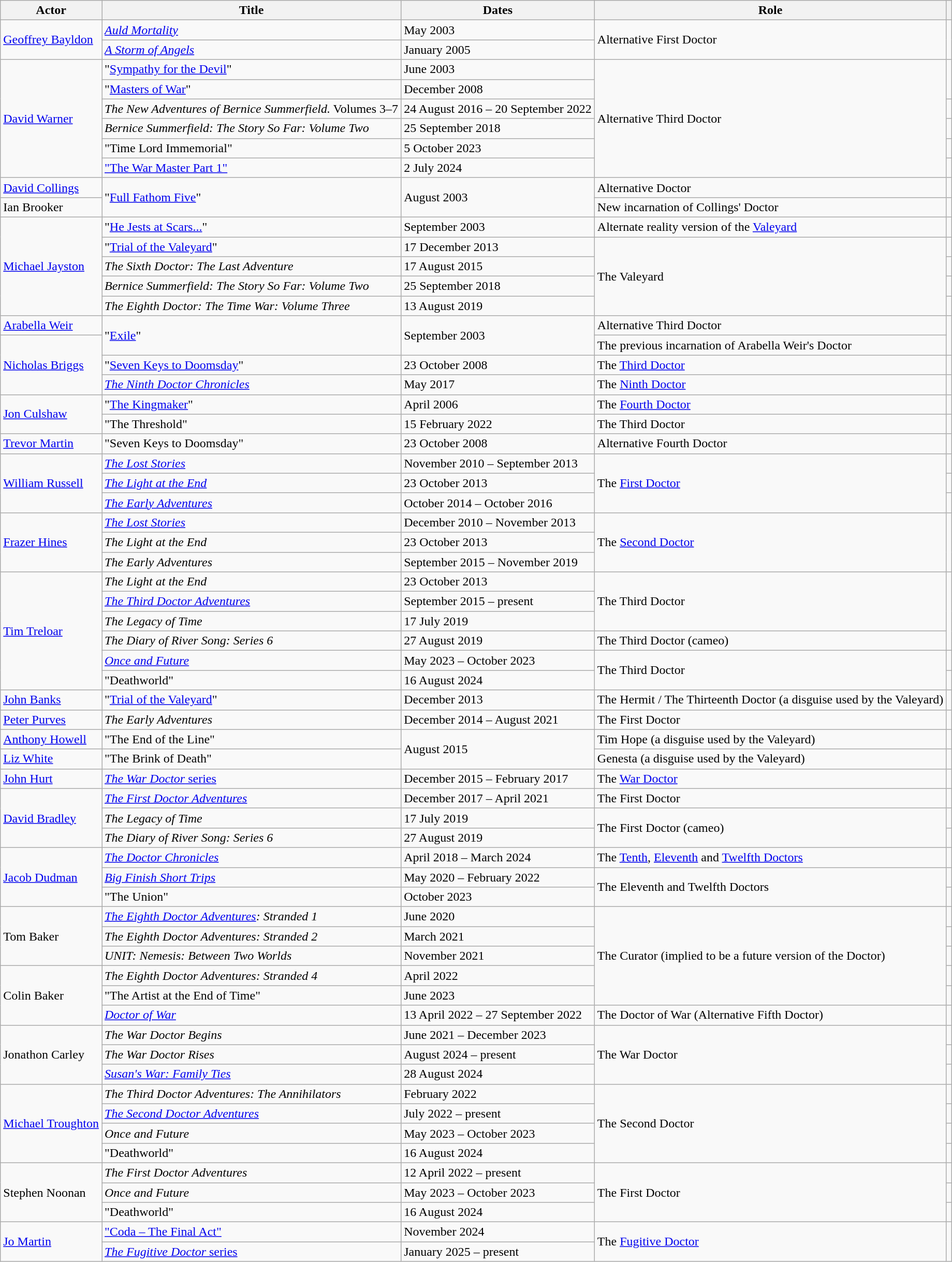<table class="wikitable">
<tr>
<th>Actor</th>
<th>Title</th>
<th>Dates</th>
<th>Role</th>
<th></th>
</tr>
<tr>
<td rowspan="2"><a href='#'>Geoffrey Bayldon</a></td>
<td><em><a href='#'>Auld Mortality</a></em></td>
<td>May 2003</td>
<td rowspan="2">Alternative First Doctor</td>
<td rowspan="2"></td>
</tr>
<tr>
<td><em><a href='#'>A Storm of Angels</a></em></td>
<td>January 2005</td>
</tr>
<tr>
<td rowspan="6"><a href='#'>David Warner</a></td>
<td>"<a href='#'>Sympathy for the Devil</a>"</td>
<td>June 2003</td>
<td rowspan="6">Alternative Third Doctor</td>
<td rowspan="2"></td>
</tr>
<tr>
<td>"<a href='#'>Masters of War</a>"</td>
<td>December 2008</td>
</tr>
<tr>
<td><em>The New Adventures of Bernice Summerfield.</em> Volumes 3–7</td>
<td>24 August 2016 – 20 September 2022</td>
<td></td>
</tr>
<tr>
<td><em>Bernice Summerfield: The Story So Far: Volume Two</em></td>
<td>25 September 2018</td>
<td></td>
</tr>
<tr>
<td>"Time Lord Immemorial"</td>
<td>5 October 2023</td>
<td></td>
</tr>
<tr>
<td><a href='#'>"The War Master Part 1"</a></td>
<td>2 July 2024</td>
<td></td>
</tr>
<tr>
<td><a href='#'>David Collings</a></td>
<td rowspan="2">"<a href='#'>Full Fathom Five</a>"</td>
<td rowspan="2">August 2003</td>
<td>Alternative Doctor</td>
<td></td>
</tr>
<tr>
<td>Ian Brooker</td>
<td>New incarnation of Collings' Doctor</td>
<td></td>
</tr>
<tr>
<td rowspan="5"><a href='#'>Michael Jayston</a></td>
<td>"<a href='#'>He Jests at Scars...</a>"</td>
<td>September 2003</td>
<td>Alternate reality version of the <a href='#'>Valeyard</a></td>
<td></td>
</tr>
<tr>
<td>"<a href='#'>Trial of the Valeyard</a>"</td>
<td>17 December 2013</td>
<td rowspan="4">The Valeyard</td>
<td></td>
</tr>
<tr>
<td><em>The Sixth Doctor: The Last Adventure</em></td>
<td>17 August 2015</td>
<td></td>
</tr>
<tr>
<td><em>Bernice Summerfield: The Story So Far: Volume Two</em></td>
<td>25 September 2018</td>
<td></td>
</tr>
<tr>
<td><em>The Eighth Doctor: The Time War: Volume Three</em></td>
<td>13 August 2019</td>
<td></td>
</tr>
<tr>
<td><a href='#'>Arabella Weir</a></td>
<td rowspan="2">"<a href='#'>Exile</a>"</td>
<td rowspan="2">September 2003</td>
<td>Alternative Third Doctor</td>
<td rowspan="2"></td>
</tr>
<tr>
<td rowspan="3"><a href='#'>Nicholas Briggs</a></td>
<td>The previous incarnation of Arabella Weir's Doctor</td>
</tr>
<tr>
<td>"<a href='#'>Seven Keys to Doomsday</a>"</td>
<td>23 October 2008</td>
<td>The <a href='#'>Third Doctor</a></td>
<td></td>
</tr>
<tr>
<td><em><a href='#'>The Ninth Doctor Chronicles</a></em></td>
<td>May 2017</td>
<td>The <a href='#'>Ninth Doctor</a></td>
<td></td>
</tr>
<tr>
<td rowspan="2"><a href='#'>Jon Culshaw</a></td>
<td>"<a href='#'>The Kingmaker</a>"</td>
<td>April 2006</td>
<td>The <a href='#'>Fourth Doctor</a></td>
<td></td>
</tr>
<tr>
<td>"The Threshold"</td>
<td>15 February 2022</td>
<td>The Third Doctor</td>
<td></td>
</tr>
<tr>
<td><a href='#'>Trevor Martin</a></td>
<td>"Seven Keys to Doomsday"</td>
<td>23 October 2008</td>
<td>Alternative Fourth Doctor</td>
<td></td>
</tr>
<tr>
<td rowspan="3"><a href='#'>William Russell</a></td>
<td><em><a href='#'>The Lost Stories</a></em></td>
<td>November 2010 – September 2013</td>
<td rowspan="3">The <a href='#'>First Doctor</a></td>
<td></td>
</tr>
<tr>
<td><em><a href='#'>The Light at the End</a></em></td>
<td>23 October 2013</td>
<td></td>
</tr>
<tr>
<td><em><a href='#'>The Early Adventures</a></em></td>
<td>October 2014 – October 2016</td>
<td></td>
</tr>
<tr>
<td rowspan="3"><a href='#'>Frazer Hines</a></td>
<td><em><a href='#'>The Lost Stories</a></em></td>
<td>December 2010 – November 2013</td>
<td rowspan="3">The <a href='#'>Second Doctor</a></td>
<td rowspan="3"></td>
</tr>
<tr>
<td><em>The Light at the End</em></td>
<td>23 October 2013</td>
</tr>
<tr>
<td><em>The Early Adventures</em></td>
<td>September 2015 – November 2019</td>
</tr>
<tr>
<td rowspan="6"><a href='#'>Tim Treloar</a></td>
<td><em>The Light at the End</em></td>
<td>23 October 2013</td>
<td rowspan="3">The Third Doctor</td>
<td rowspan="4"></td>
</tr>
<tr>
<td><em><a href='#'>The Third Doctor Adventures</a></em></td>
<td>September 2015 – present</td>
</tr>
<tr>
<td><em>The Legacy of Time</em></td>
<td>17 July 2019</td>
</tr>
<tr>
<td><em>The Diary of River Song: Series 6</em></td>
<td>27 August 2019</td>
<td>The Third Doctor (cameo)</td>
</tr>
<tr>
<td><a href='#'><em>Once and Future</em></a></td>
<td>May 2023 – October 2023</td>
<td rowspan="2">The Third Doctor</td>
<td></td>
</tr>
<tr>
<td>"Deathworld"</td>
<td>16 August 2024</td>
<td></td>
</tr>
<tr>
<td><a href='#'>John Banks</a></td>
<td>"<a href='#'>Trial of the Valeyard</a>"</td>
<td>December 2013</td>
<td>The Hermit / The Thirteenth Doctor (a disguise used by the Valeyard)</td>
<td></td>
</tr>
<tr>
<td><a href='#'>Peter Purves</a></td>
<td><em>The Early Adventures</em></td>
<td>December 2014 – August 2021</td>
<td>The First Doctor</td>
<td></td>
</tr>
<tr>
<td><a href='#'>Anthony Howell</a></td>
<td>"The End of the Line"</td>
<td rowspan="2">August 2015</td>
<td>Tim Hope (a disguise used by the Valeyard)</td>
<td></td>
</tr>
<tr>
<td><a href='#'>Liz White</a></td>
<td>"The Brink of Death"</td>
<td>Genesta (a disguise used by the Valeyard)</td>
<td></td>
</tr>
<tr>
<td><a href='#'>John Hurt</a></td>
<td><a href='#'><em>The War Doctor</em> series</a></td>
<td>December 2015 – February 2017</td>
<td>The <a href='#'>War Doctor</a></td>
<td></td>
</tr>
<tr>
<td rowspan="3"><a href='#'>David Bradley</a></td>
<td><em><a href='#'>The First Doctor Adventures</a></em></td>
<td>December 2017 – April 2021</td>
<td>The First Doctor</td>
<td></td>
</tr>
<tr>
<td><em>The Legacy of Time</em></td>
<td>17 July 2019</td>
<td rowspan="2">The First Doctor (cameo)</td>
<td></td>
</tr>
<tr>
<td><em>The Diary of River Song: Series 6</em></td>
<td>27 August 2019</td>
<td></td>
</tr>
<tr>
<td rowspan="3"><a href='#'>Jacob Dudman</a></td>
<td><a href='#'><em>The Doctor Chronicles</em></a></td>
<td>April 2018 – March 2024</td>
<td>The <a href='#'>Tenth</a>, <a href='#'>Eleventh</a> and <a href='#'>Twelfth Doctors</a></td>
<td></td>
</tr>
<tr>
<td><em><a href='#'>Big Finish Short Trips</a></em></td>
<td>May 2020 – February 2022</td>
<td rowspan="2">The Eleventh and Twelfth Doctors</td>
<td></td>
</tr>
<tr>
<td>"The Union"</td>
<td>October 2023</td>
<td></td>
</tr>
<tr>
<td rowspan="3">Tom Baker</td>
<td><em><a href='#'>The Eighth Doctor Adventures</a>: Stranded 1</em></td>
<td>June 2020</td>
<td rowspan="5">The Curator (implied to be a future version of the Doctor)</td>
<td></td>
</tr>
<tr>
<td><em>The Eighth Doctor Adventures: Stranded 2</em></td>
<td>March 2021</td>
<td></td>
</tr>
<tr>
<td><em>UNIT: Nemesis: Between Two Worlds</em></td>
<td>November 2021</td>
<td></td>
</tr>
<tr>
<td rowspan="3">Colin Baker</td>
<td><em>The Eighth Doctor Adventures: Stranded 4</em></td>
<td>April 2022</td>
<td></td>
</tr>
<tr>
<td>"The Artist at the End of Time"</td>
<td>June 2023</td>
<td></td>
</tr>
<tr>
<td><em><a href='#'>Doctor of War</a></em></td>
<td>13 April 2022 – 27 September 2022</td>
<td>The Doctor of War (Alternative Fifth Doctor)</td>
<td></td>
</tr>
<tr>
<td rowspan="3">Jonathon Carley</td>
<td><em>The War Doctor Begins</em></td>
<td>June 2021 – December 2023</td>
<td rowspan="3">The War Doctor</td>
<td></td>
</tr>
<tr>
<td><em>The War Doctor Rises</em></td>
<td>August 2024 – present</td>
<td></td>
</tr>
<tr>
<td><a href='#'><em>Susan's War: Family Ties</em></a></td>
<td>28 August 2024</td>
<td></td>
</tr>
<tr>
<td rowspan="4"><a href='#'>Michael Troughton</a></td>
<td><em>The Third Doctor Adventures: The Annihilators</em></td>
<td>February 2022</td>
<td rowspan="4">The Second Doctor</td>
<td></td>
</tr>
<tr>
<td><em><a href='#'>The Second Doctor Adventures</a></em></td>
<td>July 2022 – present</td>
<td></td>
</tr>
<tr>
<td><em>Once and Future</em></td>
<td>May 2023 – October 2023</td>
<td></td>
</tr>
<tr>
<td>"Deathworld"</td>
<td>16 August 2024</td>
<td></td>
</tr>
<tr>
<td rowspan="3">Stephen Noonan</td>
<td><em>The First Doctor Adventures</em></td>
<td>12 April 2022 – present</td>
<td rowspan="3">The First Doctor</td>
<td></td>
</tr>
<tr>
<td><em>Once and Future</em></td>
<td>May 2023 – October 2023</td>
<td></td>
</tr>
<tr>
<td>"Deathworld"</td>
<td>16 August 2024</td>
<td></td>
</tr>
<tr>
<td rowspan="2"><a href='#'>Jo Martin</a></td>
<td><a href='#'>"Coda – The Final Act"</a></td>
<td>November 2024</td>
<td rowspan="2">The <a href='#'>Fugitive Doctor</a></td>
<td rowspan="2"></td>
</tr>
<tr>
<td><a href='#'><em>The Fugitive Doctor</em> series</a></td>
<td>January 2025 – present</td>
</tr>
</table>
